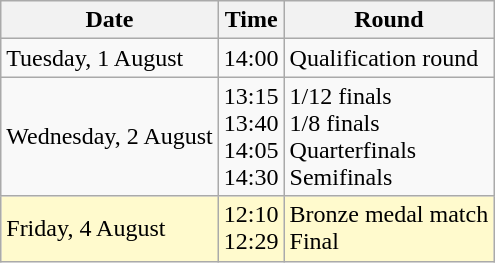<table class=wikitable>
<tr>
<th>Date</th>
<th>Time</th>
<th>Round</th>
</tr>
<tr>
<td>Tuesday, 1 August</td>
<td>14:00</td>
<td>Qualification round</td>
</tr>
<tr>
<td>Wednesday, 2 August</td>
<td>13:15 <br> 13:40 <br> 14:05 <br> 14:30</td>
<td>1/12 finals <br> 1/8 finals <br> Quarterfinals <br> Semifinals</td>
</tr>
<tr style=background:lemonchiffon>
<td>Friday, 4 August</td>
<td>12:10 <br> 12:29</td>
<td>Bronze medal match <br> Final</td>
</tr>
</table>
